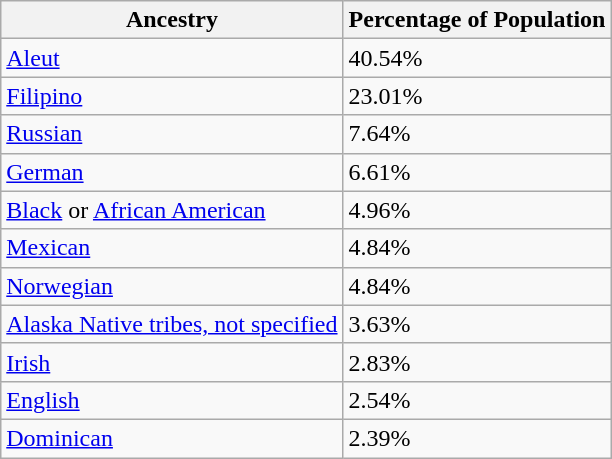<table class="wikitable">
<tr>
<th>Ancestry</th>
<th>Percentage of Population</th>
</tr>
<tr>
<td><a href='#'>Aleut</a></td>
<td>40.54%</td>
</tr>
<tr>
<td><a href='#'>Filipino</a></td>
<td>23.01%</td>
</tr>
<tr>
<td><a href='#'>Russian</a></td>
<td>7.64%</td>
</tr>
<tr>
<td><a href='#'>German</a></td>
<td>6.61%</td>
</tr>
<tr>
<td><a href='#'>Black</a> or <a href='#'>African American</a></td>
<td>4.96%</td>
</tr>
<tr>
<td><a href='#'>Mexican</a></td>
<td>4.84%</td>
</tr>
<tr>
<td><a href='#'>Norwegian</a></td>
<td>4.84%</td>
</tr>
<tr>
<td><a href='#'>Alaska Native tribes, not specified</a></td>
<td>3.63%</td>
</tr>
<tr>
<td><a href='#'>Irish</a></td>
<td>2.83%</td>
</tr>
<tr>
<td><a href='#'>English</a></td>
<td>2.54%</td>
</tr>
<tr>
<td><a href='#'>Dominican</a></td>
<td>2.39%</td>
</tr>
</table>
